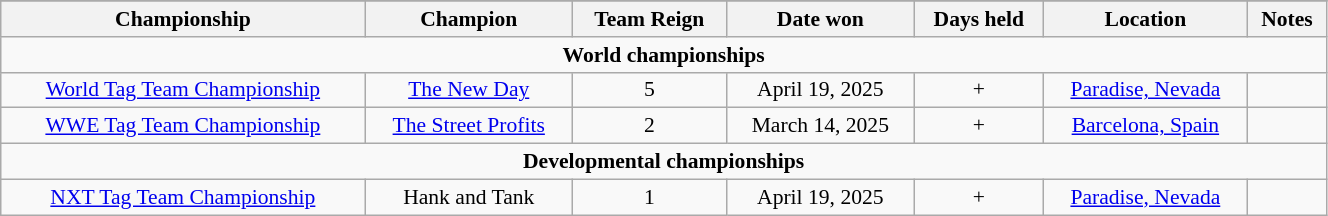<table class="sortable wikitable" style="font-size:90%; text-align:center; width:70%;">
<tr>
</tr>
<tr>
<th>Championship</th>
<th>Champion</th>
<th>Team Reign<br></th>
<th>Date won</th>
<th>Days held</th>
<th>Location</th>
<th>Notes</th>
</tr>
<tr>
<td colspan=7 align=center><strong>World championships</strong></td>
</tr>
<tr>
<td><a href='#'>World Tag Team Championship</a><br></td>
<td><a href='#'>The New Day</a><br></td>
<td>5<br></td>
<td>April 19, 2025</td>
<td>+</td>
<td><a href='#'>Paradise, Nevada</a></td>
<td align="left"></td>
</tr>
<tr>
<td><a href='#'>WWE Tag Team Championship</a></td>
<td><a href='#'>The Street Profits</a><br></td>
<td>2</td>
<td>March 14, 2025</td>
<td>+</td>
<td><a href='#'>Barcelona, Spain</a></td>
<td align="left"></td>
</tr>
<tr>
<td colspan=7 align=center><strong>Developmental championships</strong></td>
</tr>
<tr>
<td><a href='#'>NXT Tag Team Championship</a></td>
<td>Hank and Tank<br></td>
<td>1</td>
<td>April 19, 2025</td>
<td>+</td>
<td><a href='#'>Paradise, Nevada</a></td>
<td align="left"></td>
</tr>
</table>
